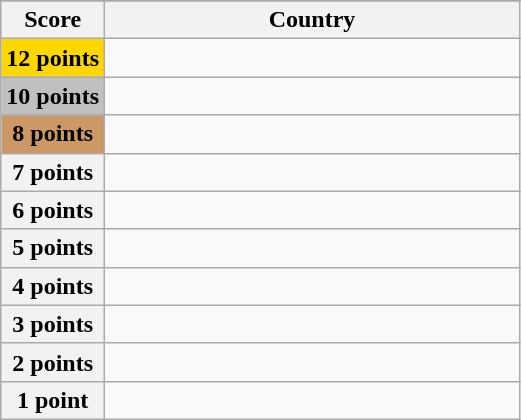<table class="wikitable">
<tr>
</tr>
<tr>
<th scope="col" width="20%">Score</th>
<th scope="col">Country</th>
</tr>
<tr>
<th scope="row" style="background:gold">12 points</th>
<td></td>
</tr>
<tr>
<th scope="row" style="background:silver">10 points</th>
<td></td>
</tr>
<tr>
<th scope="row" style="background:#CC9966">8 points</th>
<td></td>
</tr>
<tr>
<th scope="row">7 points</th>
<td></td>
</tr>
<tr>
<th scope="row">6 points</th>
<td></td>
</tr>
<tr>
<th scope="row">5 points</th>
<td></td>
</tr>
<tr>
<th scope="row">4 points</th>
<td></td>
</tr>
<tr>
<th scope="row">3 points</th>
<td></td>
</tr>
<tr>
<th scope="row">2 points</th>
<td></td>
</tr>
<tr>
<th scope="row">1 point</th>
<td></td>
</tr>
</table>
